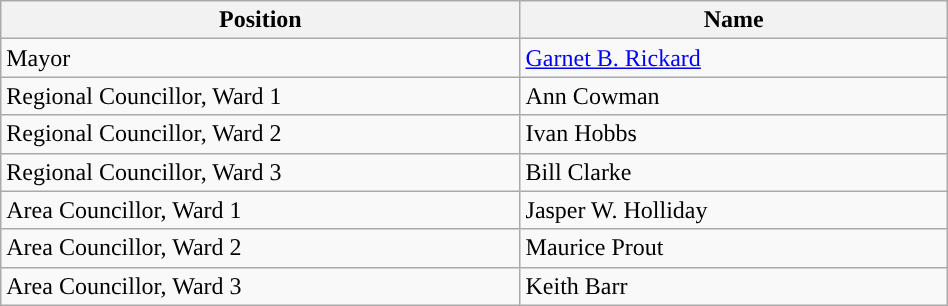<table class="wikitable" style="width:50%;">
<tr>
<th bgcolor="#DDDDFF" width="50px">Position</th>
<th bgcolor="#DDDDFF" width="50px">Name</th>
</tr>
<tr>
<td>Mayor</td>
<td><a href='#'>Garnet B. Rickard</a></td>
</tr>
<tr>
<td>Regional Councillor, Ward 1</td>
<td>Ann Cowman</td>
</tr>
<tr>
<td>Regional Councillor, Ward 2</td>
<td>Ivan Hobbs</td>
</tr>
<tr>
<td>Regional Councillor, Ward 3</td>
<td>Bill Clarke</td>
</tr>
<tr>
<td>Area Councillor, Ward 1</td>
<td>Jasper W. Holliday</td>
</tr>
<tr>
<td>Area Councillor, Ward 2</td>
<td>Maurice Prout</td>
</tr>
<tr>
<td>Area Councillor, Ward 3</td>
<td>Keith Barr</td>
</tr>
</table>
